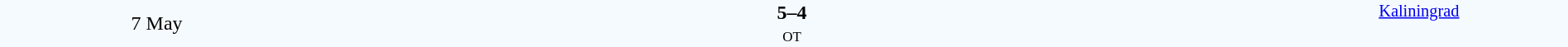<table style="width: 100%; background:#F5FAFF;" cellspacing="0">
<tr>
<td align=center rowspan=3 width=20%>7 May</td>
</tr>
<tr>
<td width=24% align=right></td>
<td align=center width=13%><strong>5–4</strong></td>
<td width=24%></td>
<td style=font-size:85% rowspan=3 valign=top align=center><a href='#'>Kaliningrad</a></td>
</tr>
<tr style=font-size:85%>
<td align=right valign=top></td>
<td align=center><small>OT</small></td>
<td></td>
</tr>
</table>
